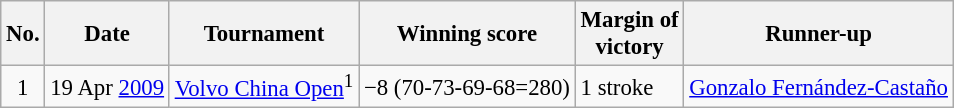<table class="wikitable" style="font-size:95%;">
<tr>
<th>No.</th>
<th>Date</th>
<th>Tournament</th>
<th>Winning score</th>
<th>Margin of<br>victory</th>
<th>Runner-up</th>
</tr>
<tr>
<td align=center>1</td>
<td align=right>19 Apr <a href='#'>2009</a></td>
<td><a href='#'>Volvo China Open</a><sup>1</sup></td>
<td>−8 (70-73-69-68=280)</td>
<td>1 stroke</td>
<td> <a href='#'>Gonzalo Fernández-Castaño</a></td>
</tr>
</table>
